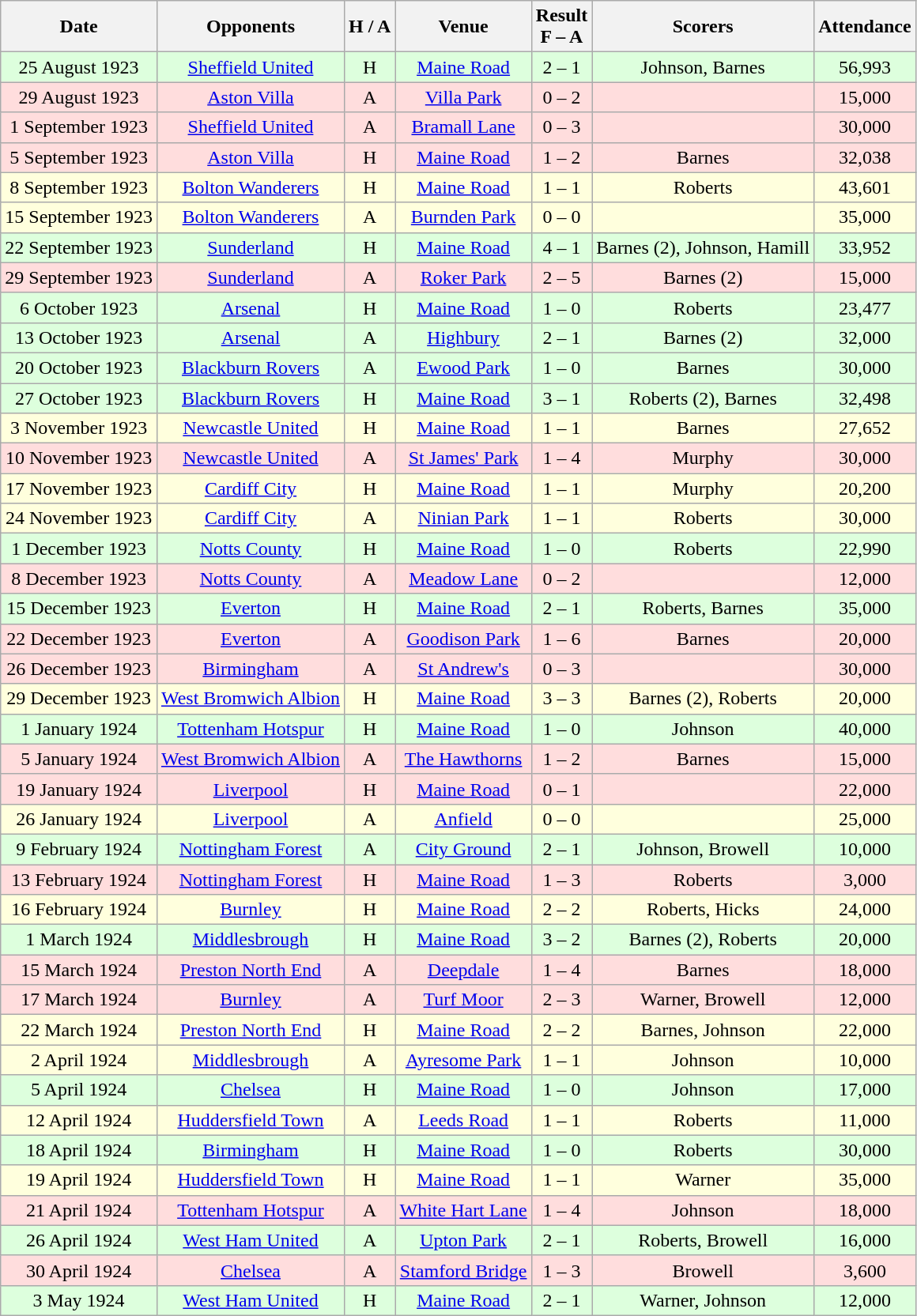<table class="wikitable" style="text-align:center">
<tr>
<th>Date</th>
<th>Opponents</th>
<th>H / A</th>
<th>Venue</th>
<th>Result<br>F – A</th>
<th>Scorers</th>
<th>Attendance</th>
</tr>
<tr bgcolor="#ddffdd">
<td>25 August 1923</td>
<td><a href='#'>Sheffield United</a></td>
<td>H</td>
<td><a href='#'>Maine Road</a></td>
<td>2 – 1</td>
<td>Johnson, Barnes</td>
<td>56,993</td>
</tr>
<tr bgcolor="#ffdddd">
<td>29 August 1923</td>
<td><a href='#'>Aston Villa</a></td>
<td>A</td>
<td><a href='#'>Villa Park</a></td>
<td>0 – 2</td>
<td></td>
<td>15,000</td>
</tr>
<tr bgcolor="#ffdddd">
<td>1 September 1923</td>
<td><a href='#'>Sheffield United</a></td>
<td>A</td>
<td><a href='#'>Bramall Lane</a></td>
<td>0 – 3</td>
<td></td>
<td>30,000</td>
</tr>
<tr bgcolor="#ffdddd">
<td>5 September 1923</td>
<td><a href='#'>Aston Villa</a></td>
<td>H</td>
<td><a href='#'>Maine Road</a></td>
<td>1 – 2</td>
<td>Barnes</td>
<td>32,038</td>
</tr>
<tr bgcolor="#ffffdd">
<td>8 September 1923</td>
<td><a href='#'>Bolton Wanderers</a></td>
<td>H</td>
<td><a href='#'>Maine Road</a></td>
<td>1 – 1</td>
<td>Roberts</td>
<td>43,601</td>
</tr>
<tr bgcolor="#ffffdd">
<td>15 September 1923</td>
<td><a href='#'>Bolton Wanderers</a></td>
<td>A</td>
<td><a href='#'>Burnden Park</a></td>
<td>0 – 0</td>
<td></td>
<td>35,000</td>
</tr>
<tr bgcolor="#ddffdd">
<td>22 September 1923</td>
<td><a href='#'>Sunderland</a></td>
<td>H</td>
<td><a href='#'>Maine Road</a></td>
<td>4 – 1</td>
<td>Barnes (2), Johnson, Hamill</td>
<td>33,952</td>
</tr>
<tr bgcolor="#ffdddd">
<td>29 September 1923</td>
<td><a href='#'>Sunderland</a></td>
<td>A</td>
<td><a href='#'>Roker Park</a></td>
<td>2 – 5</td>
<td>Barnes (2)</td>
<td>15,000</td>
</tr>
<tr bgcolor="#ddffdd">
<td>6 October 1923</td>
<td><a href='#'>Arsenal</a></td>
<td>H</td>
<td><a href='#'>Maine Road</a></td>
<td>1 – 0</td>
<td>Roberts</td>
<td>23,477</td>
</tr>
<tr bgcolor="#ddffdd">
<td>13 October 1923</td>
<td><a href='#'>Arsenal</a></td>
<td>A</td>
<td><a href='#'>Highbury</a></td>
<td>2 – 1</td>
<td>Barnes (2)</td>
<td>32,000</td>
</tr>
<tr bgcolor="#ddffdd">
<td>20 October 1923</td>
<td><a href='#'>Blackburn Rovers</a></td>
<td>A</td>
<td><a href='#'>Ewood Park</a></td>
<td>1 – 0</td>
<td>Barnes</td>
<td>30,000</td>
</tr>
<tr bgcolor="#ddffdd">
<td>27 October 1923</td>
<td><a href='#'>Blackburn Rovers</a></td>
<td>H</td>
<td><a href='#'>Maine Road</a></td>
<td>3 – 1</td>
<td>Roberts (2), Barnes</td>
<td>32,498</td>
</tr>
<tr bgcolor="#ffffdd">
<td>3 November 1923</td>
<td><a href='#'>Newcastle United</a></td>
<td>H</td>
<td><a href='#'>Maine Road</a></td>
<td>1 – 1</td>
<td>Barnes</td>
<td>27,652</td>
</tr>
<tr bgcolor="#ffdddd">
<td>10 November 1923</td>
<td><a href='#'>Newcastle United</a></td>
<td>A</td>
<td><a href='#'>St James' Park</a></td>
<td>1 – 4</td>
<td>Murphy</td>
<td>30,000</td>
</tr>
<tr bgcolor="#ffffdd">
<td>17 November 1923</td>
<td><a href='#'>Cardiff City</a></td>
<td>H</td>
<td><a href='#'>Maine Road</a></td>
<td>1 – 1</td>
<td>Murphy</td>
<td>20,200</td>
</tr>
<tr bgcolor="#ffffdd">
<td>24 November 1923</td>
<td><a href='#'>Cardiff City</a></td>
<td>A</td>
<td><a href='#'>Ninian Park</a></td>
<td>1 – 1</td>
<td>Roberts</td>
<td>30,000</td>
</tr>
<tr bgcolor="#ddffdd">
<td>1 December 1923</td>
<td><a href='#'>Notts County</a></td>
<td>H</td>
<td><a href='#'>Maine Road</a></td>
<td>1 – 0</td>
<td>Roberts</td>
<td>22,990</td>
</tr>
<tr bgcolor="#ffdddd">
<td>8 December 1923</td>
<td><a href='#'>Notts County</a></td>
<td>A</td>
<td><a href='#'>Meadow Lane</a></td>
<td>0 – 2</td>
<td></td>
<td>12,000</td>
</tr>
<tr bgcolor="#ddffdd">
<td>15 December 1923</td>
<td><a href='#'>Everton</a></td>
<td>H</td>
<td><a href='#'>Maine Road</a></td>
<td>2 – 1</td>
<td>Roberts, Barnes</td>
<td>35,000</td>
</tr>
<tr bgcolor="#ffdddd">
<td>22 December 1923</td>
<td><a href='#'>Everton</a></td>
<td>A</td>
<td><a href='#'>Goodison Park</a></td>
<td>1 – 6</td>
<td>Barnes</td>
<td>20,000</td>
</tr>
<tr bgcolor="#ffdddd">
<td>26 December 1923</td>
<td><a href='#'>Birmingham</a></td>
<td>A</td>
<td><a href='#'>St Andrew's</a></td>
<td>0 – 3</td>
<td></td>
<td>30,000</td>
</tr>
<tr bgcolor="#ffffdd">
<td>29 December 1923</td>
<td><a href='#'>West Bromwich Albion</a></td>
<td>H</td>
<td><a href='#'>Maine Road</a></td>
<td>3 – 3</td>
<td>Barnes (2), Roberts</td>
<td>20,000</td>
</tr>
<tr bgcolor="#ddffdd">
<td>1 January 1924</td>
<td><a href='#'>Tottenham Hotspur</a></td>
<td>H</td>
<td><a href='#'>Maine Road</a></td>
<td>1 – 0</td>
<td>Johnson</td>
<td>40,000</td>
</tr>
<tr bgcolor="#ffdddd">
<td>5 January 1924</td>
<td><a href='#'>West Bromwich Albion</a></td>
<td>A</td>
<td><a href='#'>The Hawthorns</a></td>
<td>1 – 2</td>
<td>Barnes</td>
<td>15,000</td>
</tr>
<tr bgcolor="#ffdddd">
<td>19 January 1924</td>
<td><a href='#'>Liverpool</a></td>
<td>H</td>
<td><a href='#'>Maine Road</a></td>
<td>0 – 1</td>
<td></td>
<td>22,000</td>
</tr>
<tr bgcolor="#ffffdd">
<td>26 January 1924</td>
<td><a href='#'>Liverpool</a></td>
<td>A</td>
<td><a href='#'>Anfield</a></td>
<td>0 – 0</td>
<td></td>
<td>25,000</td>
</tr>
<tr bgcolor="#ddffdd">
<td>9 February 1924</td>
<td><a href='#'>Nottingham Forest</a></td>
<td>A</td>
<td><a href='#'>City Ground</a></td>
<td>2 – 1</td>
<td>Johnson, Browell</td>
<td>10,000</td>
</tr>
<tr bgcolor="#ffdddd">
<td>13 February 1924</td>
<td><a href='#'>Nottingham Forest</a></td>
<td>H</td>
<td><a href='#'>Maine Road</a></td>
<td>1 – 3</td>
<td>Roberts</td>
<td>3,000</td>
</tr>
<tr bgcolor="#ffffdd">
<td>16 February 1924</td>
<td><a href='#'>Burnley</a></td>
<td>H</td>
<td><a href='#'>Maine Road</a></td>
<td>2 – 2</td>
<td>Roberts, Hicks</td>
<td>24,000</td>
</tr>
<tr bgcolor="#ddffdd">
<td>1 March 1924</td>
<td><a href='#'>Middlesbrough</a></td>
<td>H</td>
<td><a href='#'>Maine Road</a></td>
<td>3 – 2</td>
<td>Barnes (2), Roberts</td>
<td>20,000</td>
</tr>
<tr bgcolor="#ffdddd">
<td>15 March 1924</td>
<td><a href='#'>Preston North End</a></td>
<td>A</td>
<td><a href='#'>Deepdale</a></td>
<td>1 – 4</td>
<td>Barnes</td>
<td>18,000</td>
</tr>
<tr bgcolor="#ffdddd">
<td>17 March 1924</td>
<td><a href='#'>Burnley</a></td>
<td>A</td>
<td><a href='#'>Turf Moor</a></td>
<td>2 – 3</td>
<td>Warner, Browell</td>
<td>12,000</td>
</tr>
<tr bgcolor="#ffffdd">
<td>22 March 1924</td>
<td><a href='#'>Preston North End</a></td>
<td>H</td>
<td><a href='#'>Maine Road</a></td>
<td>2 – 2</td>
<td>Barnes, Johnson</td>
<td>22,000</td>
</tr>
<tr bgcolor="#ffffdd">
<td>2 April 1924</td>
<td><a href='#'>Middlesbrough</a></td>
<td>A</td>
<td><a href='#'>Ayresome Park</a></td>
<td>1 – 1</td>
<td>Johnson</td>
<td>10,000</td>
</tr>
<tr bgcolor="#ddffdd">
<td>5 April 1924</td>
<td><a href='#'>Chelsea</a></td>
<td>H</td>
<td><a href='#'>Maine Road</a></td>
<td>1 – 0</td>
<td>Johnson</td>
<td>17,000</td>
</tr>
<tr bgcolor="#ffffdd">
<td>12 April 1924</td>
<td><a href='#'>Huddersfield Town</a></td>
<td>A</td>
<td><a href='#'>Leeds Road</a></td>
<td>1 – 1</td>
<td>Roberts</td>
<td>11,000</td>
</tr>
<tr bgcolor="#ddffdd">
<td>18 April 1924</td>
<td><a href='#'>Birmingham</a></td>
<td>H</td>
<td><a href='#'>Maine Road</a></td>
<td>1 – 0</td>
<td>Roberts</td>
<td>30,000</td>
</tr>
<tr bgcolor="#ffffdd">
<td>19 April 1924</td>
<td><a href='#'>Huddersfield Town</a></td>
<td>H</td>
<td><a href='#'>Maine Road</a></td>
<td>1 – 1</td>
<td>Warner</td>
<td>35,000</td>
</tr>
<tr bgcolor="#ffdddd">
<td>21 April 1924</td>
<td><a href='#'>Tottenham Hotspur</a></td>
<td>A</td>
<td><a href='#'>White Hart Lane</a></td>
<td>1 – 4</td>
<td>Johnson</td>
<td>18,000</td>
</tr>
<tr bgcolor="#ddffdd">
<td>26 April 1924</td>
<td><a href='#'>West Ham United</a></td>
<td>A</td>
<td><a href='#'>Upton Park</a></td>
<td>2 – 1</td>
<td>Roberts, Browell</td>
<td>16,000</td>
</tr>
<tr bgcolor="#ffdddd">
<td>30 April 1924</td>
<td><a href='#'>Chelsea</a></td>
<td>A</td>
<td><a href='#'>Stamford Bridge</a></td>
<td>1 – 3</td>
<td>Browell</td>
<td>3,600</td>
</tr>
<tr bgcolor="#ddffdd">
<td>3 May 1924</td>
<td><a href='#'>West Ham United</a></td>
<td>H</td>
<td><a href='#'>Maine Road</a></td>
<td>2 – 1</td>
<td>Warner, Johnson</td>
<td>12,000</td>
</tr>
</table>
